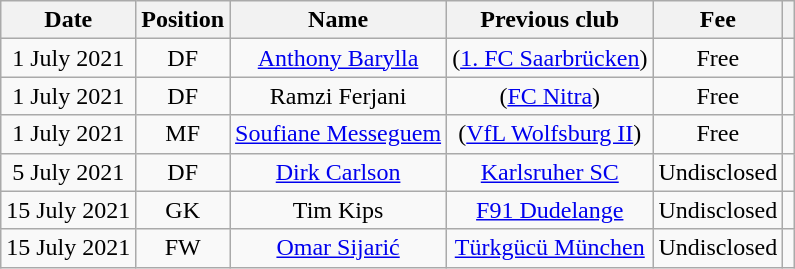<table class="wikitable" style="text-align:center;">
<tr>
<th>Date</th>
<th>Position</th>
<th>Name</th>
<th>Previous club</th>
<th>Fee</th>
<th></th>
</tr>
<tr>
<td>1 July 2021</td>
<td>DF</td>
<td><a href='#'>Anthony Barylla</a></td>
<td>(<a href='#'>1. FC Saarbrücken</a>)</td>
<td>Free</td>
<td></td>
</tr>
<tr>
<td>1 July 2021</td>
<td>DF</td>
<td>Ramzi Ferjani</td>
<td>(<a href='#'>FC Nitra</a>)</td>
<td>Free</td>
<td></td>
</tr>
<tr>
<td>1 July 2021</td>
<td>MF</td>
<td><a href='#'>Soufiane Messeguem</a></td>
<td>(<a href='#'>VfL Wolfsburg II</a>)</td>
<td>Free</td>
<td></td>
</tr>
<tr>
<td>5 July 2021</td>
<td>DF</td>
<td><a href='#'>Dirk Carlson</a></td>
<td><a href='#'>Karlsruher SC</a></td>
<td>Undisclosed</td>
<td></td>
</tr>
<tr>
<td>15 July 2021</td>
<td>GK</td>
<td>Tim Kips</td>
<td><a href='#'>F91 Dudelange</a></td>
<td>Undisclosed</td>
<td></td>
</tr>
<tr>
<td>15 July 2021</td>
<td>FW</td>
<td><a href='#'>Omar Sijarić</a></td>
<td><a href='#'>Türkgücü München</a></td>
<td>Undisclosed</td>
<td></td>
</tr>
</table>
